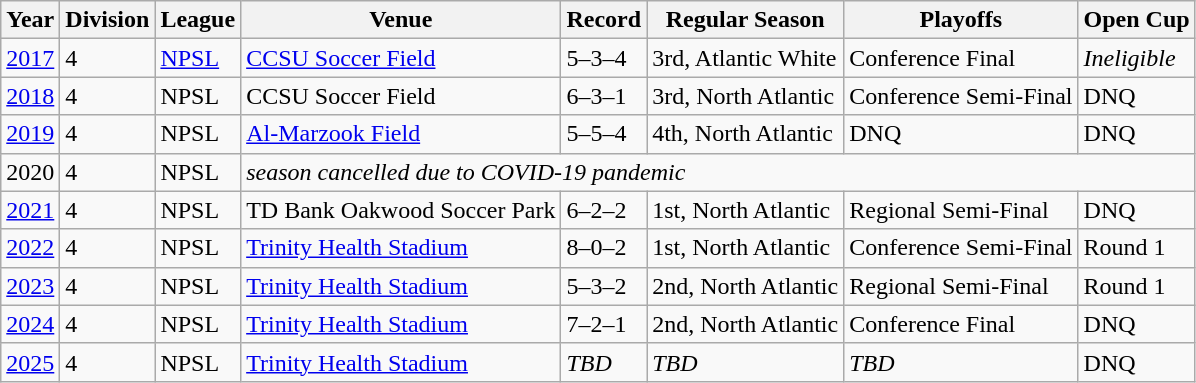<table class="wikitable">
<tr>
<th>Year</th>
<th>Division</th>
<th>League</th>
<th>Venue</th>
<th>Record</th>
<th>Regular Season</th>
<th>Playoffs</th>
<th>Open Cup</th>
</tr>
<tr>
<td><a href='#'>2017</a></td>
<td>4</td>
<td><a href='#'>NPSL</a></td>
<td><a href='#'>CCSU Soccer Field</a></td>
<td>5–3–4</td>
<td>3rd, Atlantic White</td>
<td>Conference Final</td>
<td><em>Ineligible</em></td>
</tr>
<tr>
<td><a href='#'>2018</a></td>
<td>4</td>
<td>NPSL</td>
<td>CCSU Soccer Field</td>
<td>6–3–1</td>
<td>3rd, North Atlantic</td>
<td>Conference Semi-Final</td>
<td>DNQ</td>
</tr>
<tr>
<td><a href='#'>2019</a></td>
<td>4</td>
<td>NPSL</td>
<td><a href='#'>Al-Marzook Field</a></td>
<td>5–5–4</td>
<td>4th, North Atlantic</td>
<td>DNQ</td>
<td>DNQ</td>
</tr>
<tr>
<td>2020</td>
<td>4</td>
<td>NPSL</td>
<td colspan="5"><em>season cancelled due to COVID-19 pandemic</em></td>
</tr>
<tr>
<td><a href='#'>2021</a></td>
<td>4</td>
<td>NPSL</td>
<td>TD Bank Oakwood Soccer Park</td>
<td>6–2–2</td>
<td>1st, North Atlantic</td>
<td>Regional Semi-Final</td>
<td>DNQ</td>
</tr>
<tr>
<td><a href='#'>2022</a></td>
<td>4</td>
<td>NPSL</td>
<td><a href='#'>Trinity Health Stadium</a></td>
<td>8–0–2</td>
<td>1st, North Atlantic</td>
<td>Conference Semi-Final</td>
<td>Round 1</td>
</tr>
<tr>
<td><a href='#'>2023</a></td>
<td>4</td>
<td>NPSL</td>
<td><a href='#'>Trinity Health Stadium</a></td>
<td>5–3–2</td>
<td>2nd, North Atlantic</td>
<td>Regional Semi-Final</td>
<td>Round 1</td>
</tr>
<tr>
<td><a href='#'>2024</a></td>
<td>4</td>
<td>NPSL</td>
<td><a href='#'>Trinity Health Stadium</a></td>
<td>7–2–1</td>
<td>2nd, North Atlantic</td>
<td>Conference Final</td>
<td>DNQ</td>
</tr>
<tr>
<td><a href='#'>2025</a></td>
<td>4</td>
<td>NPSL</td>
<td><a href='#'>Trinity Health Stadium</a></td>
<td><em>TBD</em></td>
<td><em>TBD</em></td>
<td><em>TBD</em></td>
<td>DNQ</td>
</tr>
</table>
